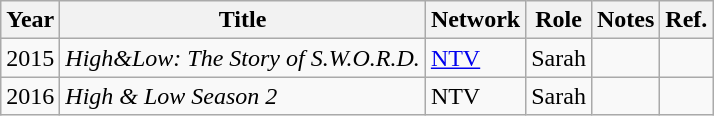<table class="wikitable">
<tr>
<th>Year</th>
<th>Title</th>
<th>Network</th>
<th>Role</th>
<th>Notes</th>
<th>Ref.</th>
</tr>
<tr>
<td>2015</td>
<td><em>High&Low: The Story of S.W.O.R.D.</em></td>
<td><a href='#'>NTV</a></td>
<td>Sarah</td>
<td></td>
<td></td>
</tr>
<tr>
<td>2016</td>
<td><em>High & Low Season 2</em></td>
<td>NTV</td>
<td>Sarah</td>
<td></td>
<td></td>
</tr>
</table>
